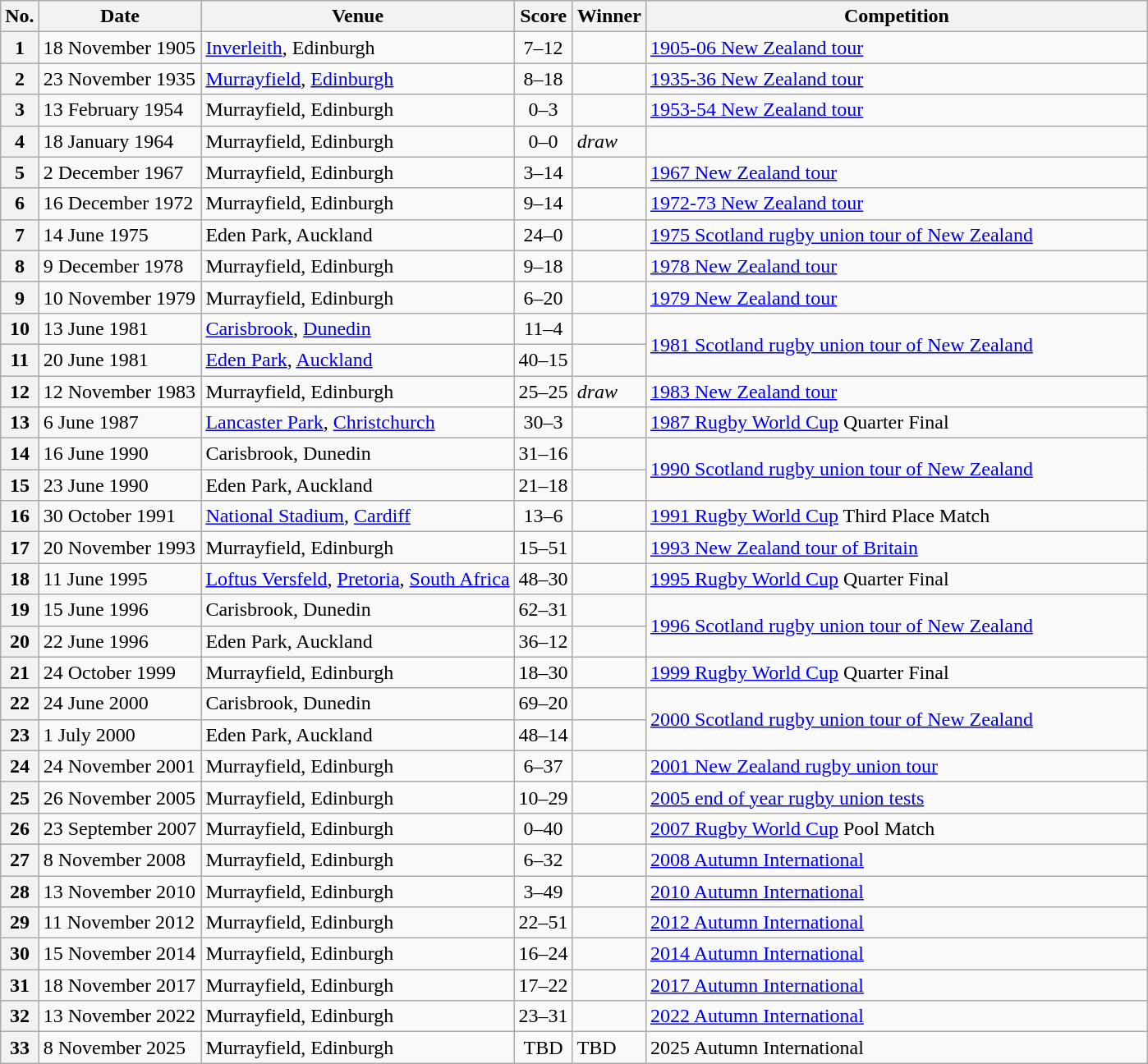<table class="wikitable">
<tr>
<th>No.</th>
<th>Date</th>
<th>Venue</th>
<th>Score</th>
<th>Winner</th>
<th width=400>Competition</th>
</tr>
<tr>
<th>1</th>
<td>18 November 1905</td>
<td><a href='#'>Inverleith</a>, Edinburgh</td>
<td align="center">7–12</td>
<td></td>
<td><a href='#'>1905-06 New Zealand tour</a></td>
</tr>
<tr>
<th>2</th>
<td>23 November 1935</td>
<td><a href='#'>Murrayfield</a>, <a href='#'>Edinburgh</a></td>
<td align="center">8–18</td>
<td></td>
<td><a href='#'>1935-36 New Zealand tour</a></td>
</tr>
<tr>
<th>3</th>
<td>13 February 1954</td>
<td>Murrayfield, Edinburgh</td>
<td align="center">0–3</td>
<td></td>
<td><a href='#'>1953-54 New Zealand tour</a></td>
</tr>
<tr>
<th>4</th>
<td>18 January 1964</td>
<td>Murrayfield, Edinburgh</td>
<td align="center">0–0</td>
<td> <em>draw</em></td>
<td></td>
</tr>
<tr>
<th>5</th>
<td>2 December 1967</td>
<td>Murrayfield, Edinburgh</td>
<td align="center">3–14</td>
<td></td>
<td><a href='#'>1967 New Zealand tour</a></td>
</tr>
<tr>
<th>6</th>
<td>16 December 1972</td>
<td>Murrayfield, Edinburgh</td>
<td align="center">9–14</td>
<td></td>
<td><a href='#'>1972-73 New Zealand tour</a></td>
</tr>
<tr>
<th>7</th>
<td>14 June 1975</td>
<td>Eden Park, Auckland</td>
<td align="center">24–0</td>
<td></td>
<td><a href='#'>1975 Scotland rugby union tour of New Zealand</a></td>
</tr>
<tr>
<th>8</th>
<td>9 December 1978</td>
<td>Murrayfield, Edinburgh</td>
<td align="center">9–18</td>
<td></td>
<td><a href='#'>1978 New Zealand tour</a></td>
</tr>
<tr>
<th>9</th>
<td>10 November 1979</td>
<td>Murrayfield, Edinburgh</td>
<td align="center">6–20</td>
<td></td>
<td><a href='#'>1979 New Zealand tour</a></td>
</tr>
<tr>
<th>10</th>
<td>13 June 1981</td>
<td><a href='#'>Carisbrook</a>, <a href='#'>Dunedin</a></td>
<td align="center">11–4</td>
<td></td>
<td rowspan=2><a href='#'>1981 Scotland rugby union tour of New Zealand</a></td>
</tr>
<tr>
<th>11</th>
<td>20 June 1981</td>
<td><a href='#'>Eden Park</a>, <a href='#'>Auckland</a></td>
<td align="center">40–15</td>
<td></td>
</tr>
<tr>
<th>12</th>
<td>12 November 1983</td>
<td>Murrayfield, Edinburgh</td>
<td align="center">25–25</td>
<td> <em>draw</em></td>
<td><a href='#'>1983 New Zealand tour</a></td>
</tr>
<tr>
<th>13</th>
<td>6 June 1987</td>
<td><a href='#'>Lancaster Park</a>, <a href='#'>Christchurch</a></td>
<td align="center">30–3</td>
<td></td>
<td><a href='#'>1987 Rugby World Cup</a> Quarter Final</td>
</tr>
<tr>
<th>14</th>
<td>16 June 1990</td>
<td>Carisbrook, Dunedin</td>
<td align="center">31–16</td>
<td></td>
<td rowspan=2><a href='#'>1990 Scotland rugby union tour of New Zealand</a></td>
</tr>
<tr>
<th>15</th>
<td>23 June 1990</td>
<td>Eden Park, Auckland</td>
<td align="center">21–18</td>
<td></td>
</tr>
<tr>
<th>16</th>
<td>30 October 1991</td>
<td><a href='#'>National Stadium</a>, <a href='#'>Cardiff</a></td>
<td align="center">13–6</td>
<td></td>
<td><a href='#'>1991 Rugby World Cup</a> Third Place Match</td>
</tr>
<tr>
<th>17</th>
<td>20 November 1993</td>
<td>Murrayfield, Edinburgh</td>
<td align="center">15–51</td>
<td></td>
<td><a href='#'>1993 New Zealand tour of Britain</a></td>
</tr>
<tr>
<th>18</th>
<td>11 June 1995</td>
<td><a href='#'>Loftus Versfeld</a>, <a href='#'>Pretoria</a>, <a href='#'>South Africa</a></td>
<td align="center">48–30</td>
<td></td>
<td><a href='#'>1995 Rugby World Cup</a> Quarter Final</td>
</tr>
<tr>
<th>19</th>
<td>15 June 1996</td>
<td>Carisbrook, Dunedin</td>
<td align="center">62–31</td>
<td></td>
<td rowspan=2><a href='#'>1996 Scotland rugby union tour of New Zealand</a></td>
</tr>
<tr>
<th>20</th>
<td>22 June 1996</td>
<td>Eden Park, Auckland</td>
<td align="center">36–12</td>
<td></td>
</tr>
<tr>
<th>21</th>
<td>24 October 1999</td>
<td>Murrayfield, Edinburgh</td>
<td align="center">18–30</td>
<td></td>
<td><a href='#'>1999 Rugby World Cup</a> Quarter Final</td>
</tr>
<tr>
<th>22</th>
<td>24 June 2000</td>
<td>Carisbrook, Dunedin</td>
<td align="center">69–20</td>
<td></td>
<td rowspan=2><a href='#'>2000 Scotland rugby union tour of New Zealand</a></td>
</tr>
<tr>
<th>23</th>
<td>1 July 2000</td>
<td>Eden Park, Auckland</td>
<td align="center">48–14</td>
<td></td>
</tr>
<tr>
<th>24</th>
<td>24 November 2001</td>
<td>Murrayfield, Edinburgh</td>
<td align="center">6–37</td>
<td></td>
<td><a href='#'>2001 New Zealand rugby union tour</a></td>
</tr>
<tr>
<th>25</th>
<td>26 November 2005</td>
<td>Murrayfield, Edinburgh</td>
<td align="center">10–29</td>
<td></td>
<td><a href='#'>2005 end of year rugby union tests</a></td>
</tr>
<tr>
<th>26</th>
<td>23 September 2007</td>
<td>Murrayfield, Edinburgh</td>
<td align="center">0–40</td>
<td></td>
<td><a href='#'>2007 Rugby World Cup</a> Pool Match</td>
</tr>
<tr>
<th>27</th>
<td>8 November 2008</td>
<td>Murrayfield, Edinburgh</td>
<td align="center">6–32</td>
<td></td>
<td><a href='#'>2008 Autumn International</a></td>
</tr>
<tr>
<th>28</th>
<td>13 November 2010</td>
<td>Murrayfield, Edinburgh</td>
<td align="center">3–49</td>
<td></td>
<td><a href='#'>2010 Autumn International</a></td>
</tr>
<tr>
<th>29</th>
<td>11 November 2012</td>
<td>Murrayfield, Edinburgh</td>
<td align="center">22–51</td>
<td></td>
<td><a href='#'>2012 Autumn International</a></td>
</tr>
<tr>
<th>30</th>
<td>15 November 2014</td>
<td>Murrayfield, Edinburgh</td>
<td align="center">16–24</td>
<td></td>
<td><a href='#'>2014 Autumn International</a></td>
</tr>
<tr>
<th>31</th>
<td>18 November 2017</td>
<td>Murrayfield, Edinburgh</td>
<td align="center">17–22</td>
<td></td>
<td><a href='#'>2017 Autumn International</a></td>
</tr>
<tr>
<th>32</th>
<td>13 November 2022</td>
<td>Murrayfield, Edinburgh</td>
<td align="center">23–31</td>
<td></td>
<td><a href='#'>2022 Autumn International</a></td>
</tr>
<tr>
<th>33</th>
<td>8 November 2025</td>
<td>Murrayfield, Edinburgh</td>
<td align="center">TBD</td>
<td>TBD</td>
<td 2025 end-of-year rugby union internationals>2025 Autumn International</td>
</tr>
</table>
